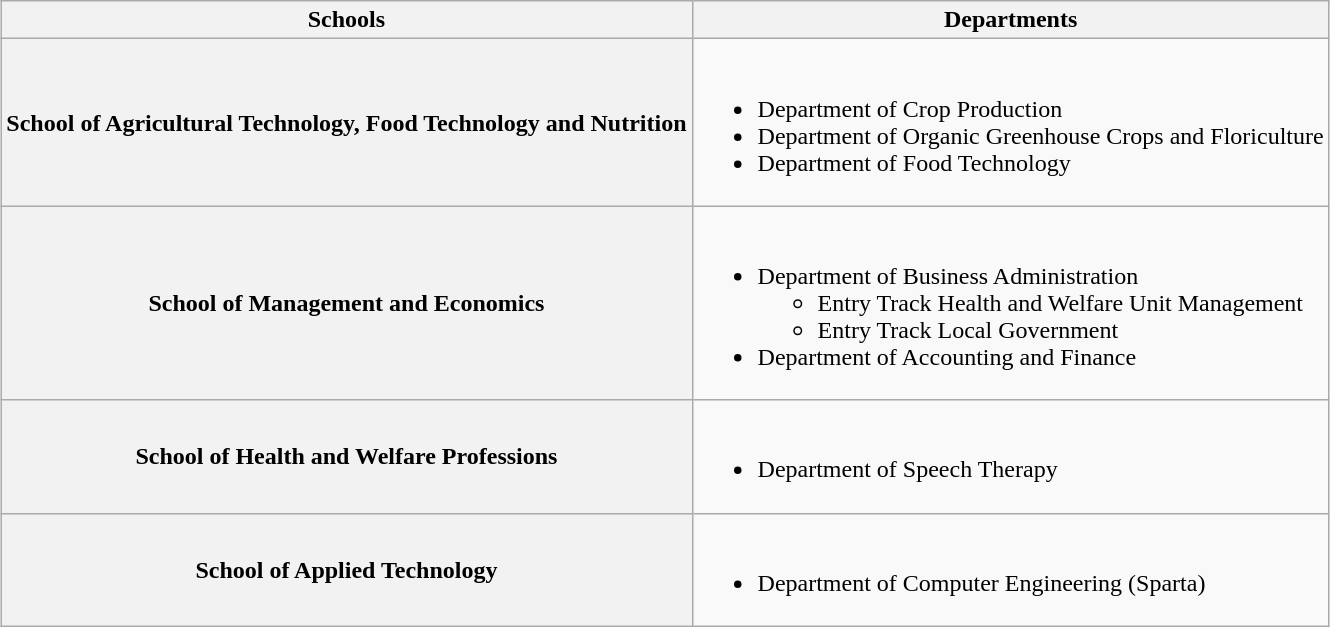<table class="wikitable" style="margin:1em auto;">
<tr>
<th>Schools</th>
<th>Departments</th>
</tr>
<tr>
<th>School of Agricultural Technology, Food Technology and Nutrition</th>
<td><br><ul><li>Department of Crop Production </li><li>Department of Organic Greenhouse Crops and Floriculture </li><li>Department of Food Technology </li></ul></td>
</tr>
<tr>
<th>School of Management and Economics</th>
<td><br><ul><li>Department of Business Administration<ul><li>Entry Track Health and Welfare Unit Management </li><li>Entry Track Local Government </li></ul></li><li>Department of Accounting and Finance </li></ul></td>
</tr>
<tr>
<th>School of Health and Welfare Professions</th>
<td><br><ul><li>Department of Speech Therapy</li></ul></td>
</tr>
<tr>
<th>School of Applied Technology</th>
<td><br><ul><li>Department of Computer Engineering (Sparta) </li></ul></td>
</tr>
</table>
